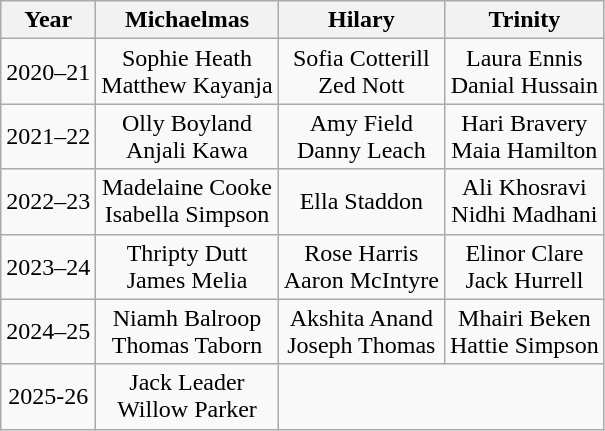<table class="wikitable sortable">
<tr>
<th>Year</th>
<th>Michaelmas</th>
<th>Hilary</th>
<th>Trinity</th>
</tr>
<tr>
<td align="center">2020–21</td>
<td align="center"> Sophie Heath <br>  Matthew Kayanja</td>
<td align="center"> Sofia Cotterill <br>  Zed Nott</td>
<td align="center"> Laura Ennis <br>  Danial Hussain </td>
</tr>
<tr>
<td align="center">2021–22</td>
<td align="center"> Olly Boyland <br>  Anjali Kawa</td>
<td align="center"> Amy Field <br>  Danny Leach</td>
<td align="center"> Hari Bravery <br>  Maia Hamilton</td>
</tr>
<tr>
<td align="center">2022–23</td>
<td align="center"> Madelaine Cooke <br>  Isabella Simpson</td>
<td align="center"> Ella Staddon</td>
<td align="center"> Ali Khosravi <br>  Nidhi Madhani</td>
</tr>
<tr>
<td align="center">2023–24</td>
<td align="center"> Thripty Dutt <br>  James Melia</td>
<td align="center"> Rose Harris <br>  Aaron McIntyre</td>
<td align="center"> Elinor Clare <br>  Jack Hurrell</td>
</tr>
<tr>
<td align="center">2024–25</td>
<td align="center"> Niamh Balroop <br>  Thomas Taborn</td>
<td align="center"> Akshita Anand <br>  Joseph Thomas</td>
<td align="center"> Mhairi Beken <br>  Hattie Simpson</td>
</tr>
<tr>
<td align="center">2025-26</td>
<td align="center"> Jack Leader <br>  Willow Parker</td>
</tr>
</table>
